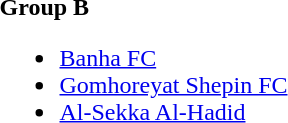<table>
<tr>
<td><strong>Group B</strong><br><ul><li><a href='#'>Banha FC</a></li><li><a href='#'>Gomhoreyat Shepin FC</a></li><li><a href='#'>Al-Sekka Al-Hadid</a></li></ul></td>
</tr>
</table>
